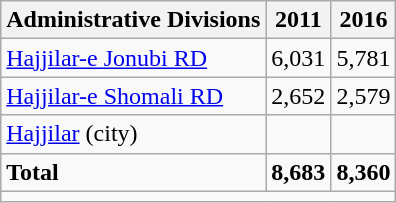<table class="wikitable">
<tr>
<th>Administrative Divisions</th>
<th>2011</th>
<th>2016</th>
</tr>
<tr>
<td><a href='#'>Hajjilar-e Jonubi RD</a></td>
<td style="text-align: right;">6,031</td>
<td style="text-align: right;">5,781</td>
</tr>
<tr>
<td><a href='#'>Hajjilar-e Shomali RD</a></td>
<td style="text-align: right;">2,652</td>
<td style="text-align: right;">2,579</td>
</tr>
<tr>
<td><a href='#'>Hajjilar</a> (city)</td>
<td style="text-align: right;"></td>
<td style="text-align: right;"></td>
</tr>
<tr>
<td><strong>Total</strong></td>
<td style="text-align: right;"><strong>8,683</strong></td>
<td style="text-align: right;"><strong>8,360</strong></td>
</tr>
<tr>
<td colspan=3></td>
</tr>
</table>
